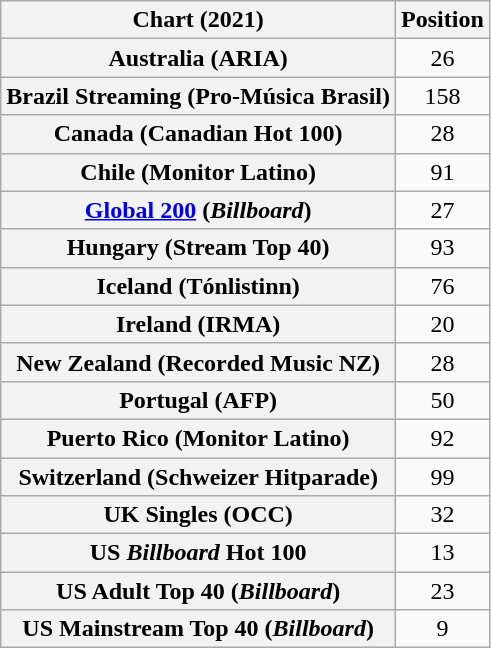<table class="wikitable sortable plainrowheaders" style="text-align:center">
<tr>
<th>Chart (2021)</th>
<th>Position</th>
</tr>
<tr>
<th scope="row">Australia (ARIA)</th>
<td>26</td>
</tr>
<tr>
<th scope="row">Brazil Streaming (Pro-Música Brasil)</th>
<td>158</td>
</tr>
<tr>
<th scope="row">Canada (Canadian Hot 100)</th>
<td>28</td>
</tr>
<tr>
<th scope="row">Chile (Monitor Latino)</th>
<td>91</td>
</tr>
<tr>
<th scope="row"><a href='#'>Global 200</a> (<em>Billboard</em>)</th>
<td>27</td>
</tr>
<tr>
<th scope="row">Hungary (Stream Top 40)</th>
<td>93</td>
</tr>
<tr>
<th scope="row">Iceland (Tónlistinn)</th>
<td>76</td>
</tr>
<tr>
<th scope="row">Ireland (IRMA)</th>
<td>20</td>
</tr>
<tr>
<th scope="row">New Zealand (Recorded Music NZ)</th>
<td>28</td>
</tr>
<tr>
<th scope="row">Portugal (AFP)</th>
<td>50</td>
</tr>
<tr>
<th scope="row">Puerto Rico (Monitor Latino)</th>
<td>92</td>
</tr>
<tr>
<th scope="row">Switzerland (Schweizer Hitparade)</th>
<td>99</td>
</tr>
<tr>
<th scope="row">UK Singles (OCC)</th>
<td>32</td>
</tr>
<tr>
<th scope="row">US <em>Billboard</em> Hot 100</th>
<td>13</td>
</tr>
<tr>
<th scope="row">US Adult Top 40 (<em>Billboard</em>)</th>
<td>23</td>
</tr>
<tr>
<th scope="row">US Mainstream Top 40 (<em>Billboard</em>)</th>
<td>9</td>
</tr>
</table>
